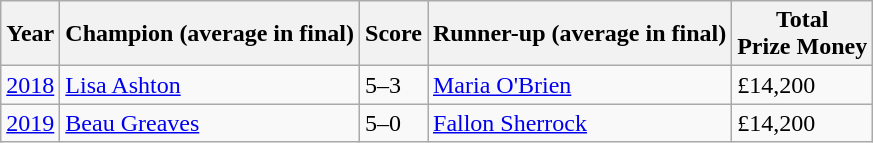<table class="wikitable">
<tr>
<th>Year</th>
<th>Champion (average in final)</th>
<th>Score</th>
<th>Runner-up (average in final)</th>
<th>Total<br>Prize Money</th>
</tr>
<tr>
<td><a href='#'>2018</a></td>
<td> <a href='#'>Lisa Ashton</a></td>
<td>5–3</td>
<td> <a href='#'>Maria O'Brien</a></td>
<td>£14,200</td>
</tr>
<tr>
<td><a href='#'>2019</a></td>
<td> <a href='#'>Beau Greaves</a></td>
<td>5–0</td>
<td> <a href='#'>Fallon Sherrock</a></td>
<td>£14,200</td>
</tr>
</table>
